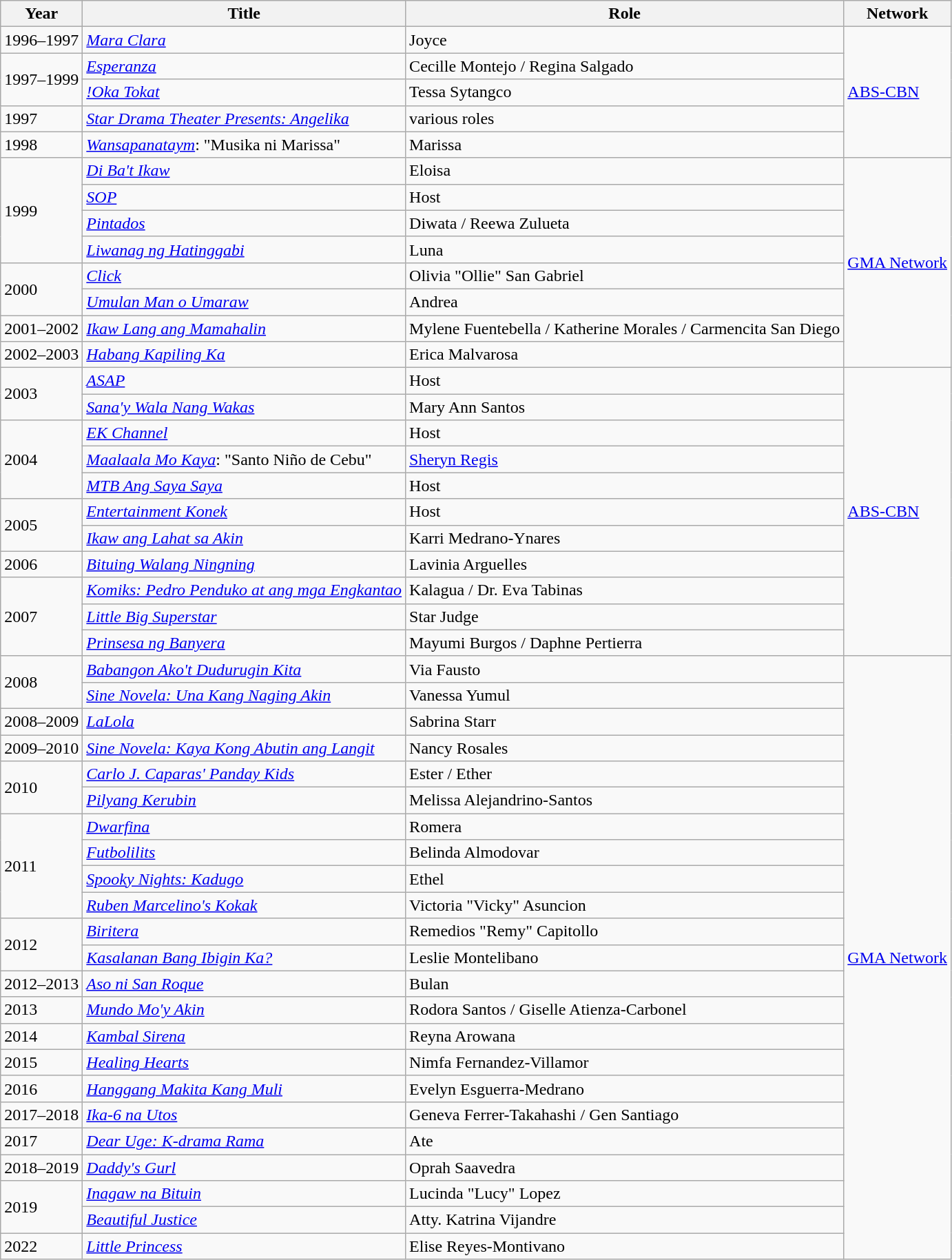<table class="wikitable sortable">
<tr>
<th>Year</th>
<th>Title</th>
<th>Role</th>
<th>Network</th>
</tr>
<tr>
<td>1996–1997</td>
<td><em><a href='#'>Mara Clara</a></em></td>
<td>Joyce</td>
<td rowspan=5"><a href='#'>ABS-CBN</a></td>
</tr>
<tr>
<td rowspan="2">1997–1999</td>
<td><em><a href='#'>Esperanza</a></em></td>
<td>Cecille Montejo / Regina Salgado</td>
</tr>
<tr>
<td><em><a href='#'>!Oka Tokat</a></em></td>
<td>Tessa Sytangco</td>
</tr>
<tr>
<td>1997</td>
<td><em><a href='#'>Star Drama Theater Presents: Angelika</a></em></td>
<td>various roles</td>
</tr>
<tr>
<td>1998</td>
<td><em><a href='#'>Wansapanataym</a></em>: "Musika ni Marissa"</td>
<td>Marissa</td>
</tr>
<tr>
<td rowspan="4">1999</td>
<td><em><a href='#'>Di Ba't Ikaw</a></em></td>
<td>Eloisa</td>
<td rowspan="8"><a href='#'>GMA Network</a></td>
</tr>
<tr>
<td><em><a href='#'>SOP</a></em></td>
<td>Host</td>
</tr>
<tr>
<td><em><a href='#'>Pintados</a></em></td>
<td>Diwata / Reewa Zulueta</td>
</tr>
<tr>
<td><em><a href='#'>Liwanag ng Hatinggabi</a></em></td>
<td>Luna</td>
</tr>
<tr>
<td rowspan="2">2000</td>
<td><em><a href='#'>Click</a></em></td>
<td>Olivia "Ollie" San Gabriel</td>
</tr>
<tr>
<td><em><a href='#'>Umulan Man o Umaraw</a></em></td>
<td>Andrea</td>
</tr>
<tr>
<td>2001–2002</td>
<td><em><a href='#'>Ikaw Lang ang Mamahalin</a></em></td>
<td>Mylene Fuentebella / Katherine Morales / Carmencita San Diego</td>
</tr>
<tr>
<td>2002–2003</td>
<td><em><a href='#'>Habang Kapiling Ka</a></em></td>
<td>Erica Malvarosa</td>
</tr>
<tr>
<td rowspan="2">2003</td>
<td><em><a href='#'>ASAP</a></em></td>
<td>Host</td>
<td rowspan="11"><a href='#'>ABS-CBN</a></td>
</tr>
<tr>
<td><em><a href='#'>Sana'y Wala Nang Wakas</a></em></td>
<td>Mary Ann Santos</td>
</tr>
<tr>
<td rowspan="3">2004</td>
<td><em><a href='#'>EK Channel</a></em></td>
<td>Host</td>
</tr>
<tr>
<td><em><a href='#'>Maalaala Mo Kaya</a></em>:  "Santo Niño de Cebu"</td>
<td><a href='#'>Sheryn Regis</a></td>
</tr>
<tr>
<td><em><a href='#'>MTB Ang Saya Saya</a></em></td>
<td>Host</td>
</tr>
<tr>
<td rowspan="2">2005</td>
<td><em><a href='#'>Entertainment Konek</a></em></td>
<td>Host</td>
</tr>
<tr>
<td><em><a href='#'>Ikaw ang Lahat sa Akin</a></em></td>
<td>Karri Medrano-Ynares</td>
</tr>
<tr>
<td>2006</td>
<td><em><a href='#'>Bituing Walang Ningning</a></em></td>
<td>Lavinia Arguelles</td>
</tr>
<tr>
<td rowspan="3">2007</td>
<td><em><a href='#'>Komiks: Pedro Penduko at ang mga Engkantao</a></em></td>
<td>Kalagua / Dr. Eva Tabinas</td>
</tr>
<tr>
<td><em><a href='#'>Little Big Superstar</a></em></td>
<td>Star Judge</td>
</tr>
<tr>
<td><em><a href='#'>Prinsesa ng Banyera</a></em></td>
<td>Mayumi Burgos / Daphne Pertierra</td>
</tr>
<tr>
<td rowspan="2">2008</td>
<td><em><a href='#'>Babangon Ako't Dudurugin Kita</a></em></td>
<td>Via Fausto</td>
<td rowspan="23"><a href='#'>GMA Network</a></td>
</tr>
<tr>
<td><em><a href='#'>Sine Novela: Una Kang Naging Akin</a></em></td>
<td>Vanessa Yumul</td>
</tr>
<tr>
<td>2008–2009</td>
<td><em><a href='#'>LaLola</a></em></td>
<td>Sabrina Starr</td>
</tr>
<tr>
<td>2009–2010</td>
<td><em><a href='#'>Sine Novela: Kaya Kong Abutin ang Langit</a></em></td>
<td>Nancy Rosales</td>
</tr>
<tr>
<td rowspan="2">2010</td>
<td><em><a href='#'>Carlo J. Caparas' Panday Kids</a></em></td>
<td>Ester / Ether</td>
</tr>
<tr>
<td><em><a href='#'>Pilyang Kerubin</a></em></td>
<td>Melissa Alejandrino-Santos</td>
</tr>
<tr>
<td rowspan="4">2011</td>
<td><em><a href='#'>Dwarfina</a></em></td>
<td>Romera</td>
</tr>
<tr>
<td><em><a href='#'>Futbolilits</a></em></td>
<td>Belinda Almodovar</td>
</tr>
<tr>
<td><em><a href='#'>Spooky Nights: Kadugo</a></em></td>
<td>Ethel</td>
</tr>
<tr>
<td><em><a href='#'>Ruben Marcelino's Kokak</a></em></td>
<td>Victoria "Vicky" Asuncion</td>
</tr>
<tr>
<td rowspan="2">2012</td>
<td><em><a href='#'>Biritera</a></em></td>
<td>Remedios "Remy" Capitollo</td>
</tr>
<tr>
<td><em><a href='#'>Kasalanan Bang Ibigin Ka?</a></em></td>
<td>Leslie Montelibano</td>
</tr>
<tr>
<td>2012–2013</td>
<td><em><a href='#'>Aso ni San Roque</a></em></td>
<td>Bulan</td>
</tr>
<tr>
<td>2013</td>
<td><em><a href='#'>Mundo Mo'y Akin</a></em></td>
<td>Rodora Santos / Giselle Atienza-Carbonel</td>
</tr>
<tr>
<td>2014</td>
<td><em><a href='#'>Kambal Sirena</a></em></td>
<td>Reyna Arowana</td>
</tr>
<tr>
<td>2015</td>
<td><em><a href='#'>Healing Hearts</a></em></td>
<td>Nimfa Fernandez-Villamor</td>
</tr>
<tr>
<td>2016</td>
<td><em><a href='#'>Hanggang Makita Kang Muli</a></em></td>
<td>Evelyn Esguerra-Medrano</td>
</tr>
<tr>
<td>2017–2018</td>
<td><em><a href='#'>Ika-6 na Utos</a></em></td>
<td>Geneva Ferrer-Takahashi / Gen Santiago</td>
</tr>
<tr>
<td>2017</td>
<td><em><a href='#'>Dear Uge: K-drama Rama</a></em></td>
<td>Ate</td>
</tr>
<tr>
<td>2018–2019</td>
<td><em><a href='#'>Daddy's Gurl</a></em></td>
<td>Oprah Saavedra</td>
</tr>
<tr>
<td rowspan="2">2019</td>
<td><em><a href='#'>Inagaw na Bituin</a></em></td>
<td>Lucinda "Lucy" Lopez</td>
</tr>
<tr>
<td><em><a href='#'>Beautiful Justice</a></em></td>
<td>Atty. Katrina Vijandre</td>
</tr>
<tr>
<td>2022</td>
<td><em><a href='#'>Little Princess</a></em></td>
<td>Elise Reyes-Montivano</td>
</tr>
</table>
